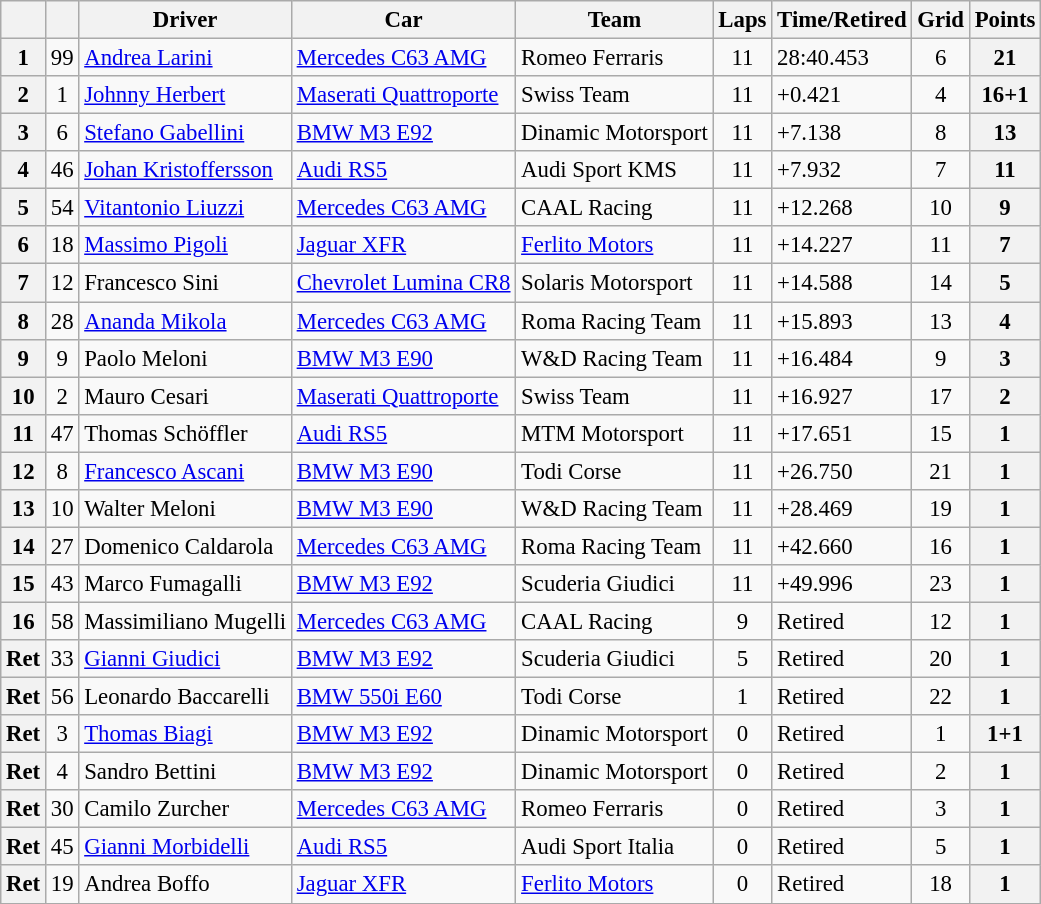<table class="wikitable sortable" style="font-size:95%">
<tr>
<th></th>
<th></th>
<th>Driver</th>
<th>Car</th>
<th>Team</th>
<th>Laps</th>
<th>Time/Retired</th>
<th>Grid</th>
<th>Points</th>
</tr>
<tr>
<th>1</th>
<td align=center>99</td>
<td> <a href='#'>Andrea Larini</a></td>
<td><a href='#'>Mercedes C63 AMG</a></td>
<td> Romeo Ferraris</td>
<td align=center>11</td>
<td>28:40.453</td>
<td align=center>6</td>
<th>21</th>
</tr>
<tr>
<th>2</th>
<td align=center>1</td>
<td> <a href='#'>Johnny Herbert</a></td>
<td><a href='#'>Maserati Quattroporte</a></td>
<td> Swiss Team</td>
<td align=center>11</td>
<td>+0.421</td>
<td align=center>4</td>
<th>16+1</th>
</tr>
<tr>
<th>3</th>
<td align=center>6</td>
<td> <a href='#'>Stefano Gabellini</a></td>
<td><a href='#'>BMW M3 E92</a></td>
<td> Dinamic Motorsport</td>
<td align=center>11</td>
<td>+7.138</td>
<td align=center>8</td>
<th>13</th>
</tr>
<tr>
<th>4</th>
<td align=center>46</td>
<td> <a href='#'>Johan Kristoffersson</a></td>
<td><a href='#'>Audi RS5</a></td>
<td> Audi Sport KMS</td>
<td align=center>11</td>
<td>+7.932</td>
<td align=center>7</td>
<th>11</th>
</tr>
<tr>
<th>5</th>
<td align=center>54</td>
<td> <a href='#'>Vitantonio Liuzzi</a></td>
<td><a href='#'>Mercedes C63 AMG</a></td>
<td> CAAL Racing</td>
<td align=center>11</td>
<td>+12.268</td>
<td align=center>10</td>
<th>9</th>
</tr>
<tr>
<th>6</th>
<td align=center>18</td>
<td> <a href='#'>Massimo Pigoli</a></td>
<td><a href='#'>Jaguar XFR</a></td>
<td> <a href='#'>Ferlito Motors</a></td>
<td align=center>11</td>
<td>+14.227</td>
<td align=center>11</td>
<th>7</th>
</tr>
<tr>
<th>7</th>
<td align=center>12</td>
<td> Francesco Sini</td>
<td><a href='#'>Chevrolet Lumina CR8</a></td>
<td> Solaris Motorsport</td>
<td align=center>11</td>
<td>+14.588</td>
<td align=center>14</td>
<th>5</th>
</tr>
<tr>
<th>8</th>
<td align=center>28</td>
<td> <a href='#'>Ananda Mikola</a></td>
<td><a href='#'>Mercedes C63 AMG</a></td>
<td> Roma Racing Team</td>
<td align=center>11</td>
<td>+15.893</td>
<td align=center>13</td>
<th>4</th>
</tr>
<tr>
<th>9</th>
<td align=center>9</td>
<td> Paolo Meloni</td>
<td><a href='#'>BMW M3 E90</a></td>
<td> W&D Racing Team</td>
<td align=center>11</td>
<td>+16.484</td>
<td align=center>9</td>
<th>3</th>
</tr>
<tr>
<th>10</th>
<td align=center>2</td>
<td> Mauro Cesari</td>
<td><a href='#'>Maserati Quattroporte</a></td>
<td> Swiss Team</td>
<td align=center>11</td>
<td>+16.927</td>
<td align=center>17</td>
<th>2</th>
</tr>
<tr>
<th>11</th>
<td align=center>47</td>
<td> Thomas Schöffler</td>
<td><a href='#'>Audi RS5</a></td>
<td> MTM Motorsport</td>
<td align=center>11</td>
<td>+17.651</td>
<td align=center>15</td>
<th>1</th>
</tr>
<tr>
<th>12</th>
<td align=center>8</td>
<td> <a href='#'>Francesco Ascani</a></td>
<td><a href='#'>BMW M3 E90</a></td>
<td> Todi Corse</td>
<td align=center>11</td>
<td>+26.750</td>
<td align=center>21</td>
<th>1</th>
</tr>
<tr>
<th>13</th>
<td align=center>10</td>
<td> Walter Meloni</td>
<td><a href='#'>BMW M3 E90</a></td>
<td> W&D Racing Team</td>
<td align=center>11</td>
<td>+28.469</td>
<td align=center>19</td>
<th>1</th>
</tr>
<tr>
<th>14</th>
<td align=center>27</td>
<td> Domenico Caldarola</td>
<td><a href='#'>Mercedes C63 AMG</a></td>
<td> Roma Racing Team</td>
<td align=center>11</td>
<td>+42.660</td>
<td align=center>16</td>
<th>1</th>
</tr>
<tr>
<th>15</th>
<td align=center>43</td>
<td> Marco Fumagalli</td>
<td><a href='#'>BMW M3 E92</a></td>
<td> Scuderia Giudici</td>
<td align=center>11</td>
<td>+49.996</td>
<td align=center>23</td>
<th>1</th>
</tr>
<tr>
<th>16</th>
<td align=center>58</td>
<td> Massimiliano Mugelli</td>
<td><a href='#'>Mercedes C63 AMG</a></td>
<td> CAAL Racing</td>
<td align=center>9</td>
<td>Retired</td>
<td align=center>12</td>
<th>1</th>
</tr>
<tr>
<th>Ret</th>
<td align=center>33</td>
<td> <a href='#'>Gianni Giudici</a></td>
<td><a href='#'>BMW M3 E92</a></td>
<td> Scuderia Giudici</td>
<td align=center>5</td>
<td>Retired</td>
<td align=center>20</td>
<th>1</th>
</tr>
<tr>
<th>Ret</th>
<td align=center>56</td>
<td> Leonardo Baccarelli</td>
<td><a href='#'>BMW 550i E60</a></td>
<td> Todi Corse</td>
<td align=center>1</td>
<td>Retired</td>
<td align=center>22</td>
<th>1</th>
</tr>
<tr>
<th>Ret</th>
<td align=center>3</td>
<td> <a href='#'>Thomas Biagi</a></td>
<td><a href='#'>BMW M3 E92</a></td>
<td> Dinamic Motorsport</td>
<td align=center>0</td>
<td>Retired</td>
<td align=center>1</td>
<th>1+1</th>
</tr>
<tr>
<th>Ret</th>
<td align=center>4</td>
<td> Sandro Bettini</td>
<td><a href='#'>BMW M3 E92</a></td>
<td> Dinamic Motorsport</td>
<td align=center>0</td>
<td>Retired</td>
<td align=center>2</td>
<th>1</th>
</tr>
<tr>
<th>Ret</th>
<td align=center>30</td>
<td> Camilo Zurcher</td>
<td><a href='#'>Mercedes C63 AMG</a></td>
<td> Romeo Ferraris</td>
<td align=center>0</td>
<td>Retired</td>
<td align=center>3</td>
<th>1</th>
</tr>
<tr>
<th>Ret</th>
<td align=center>45</td>
<td> <a href='#'>Gianni Morbidelli</a></td>
<td><a href='#'>Audi RS5</a></td>
<td> Audi Sport Italia</td>
<td align=center>0</td>
<td>Retired</td>
<td align=center>5</td>
<th>1</th>
</tr>
<tr>
<th>Ret</th>
<td align=center>19</td>
<td> Andrea Boffo</td>
<td><a href='#'>Jaguar XFR</a></td>
<td> <a href='#'>Ferlito Motors</a></td>
<td align=center>0</td>
<td>Retired</td>
<td align=center>18</td>
<th>1</th>
</tr>
<tr>
</tr>
</table>
